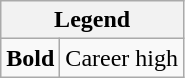<table class="wikitable mw-collapsible mw-collapsed">
<tr>
<th colspan="2">Legend</th>
</tr>
<tr>
<td><strong>Bold</strong></td>
<td>Career high</td>
</tr>
</table>
